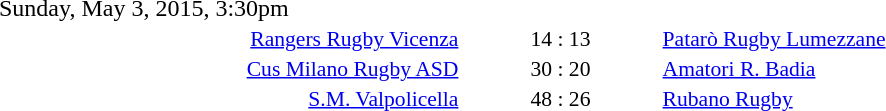<table style="width:70%;" cellspacing="1">
<tr>
<th width=35%></th>
<th width=15%></th>
<th></th>
</tr>
<tr>
<td>Sunday, May 3, 2015, 3:30pm</td>
</tr>
<tr style=font-size:90%>
<td align=right><a href='#'>Rangers Rugby Vicenza</a></td>
<td align=center>14 : 13</td>
<td><a href='#'>Patarò Rugby Lumezzane</a></td>
</tr>
<tr style=font-size:90%>
<td align=right><a href='#'>Cus Milano Rugby ASD</a></td>
<td align=center>30 : 20</td>
<td><a href='#'>Amatori R. Badia</a></td>
</tr>
<tr style=font-size:90%>
<td align=right><a href='#'>S.M. Valpolicella</a></td>
<td align=center>48 : 26</td>
<td><a href='#'>Rubano Rugby</a></td>
</tr>
</table>
